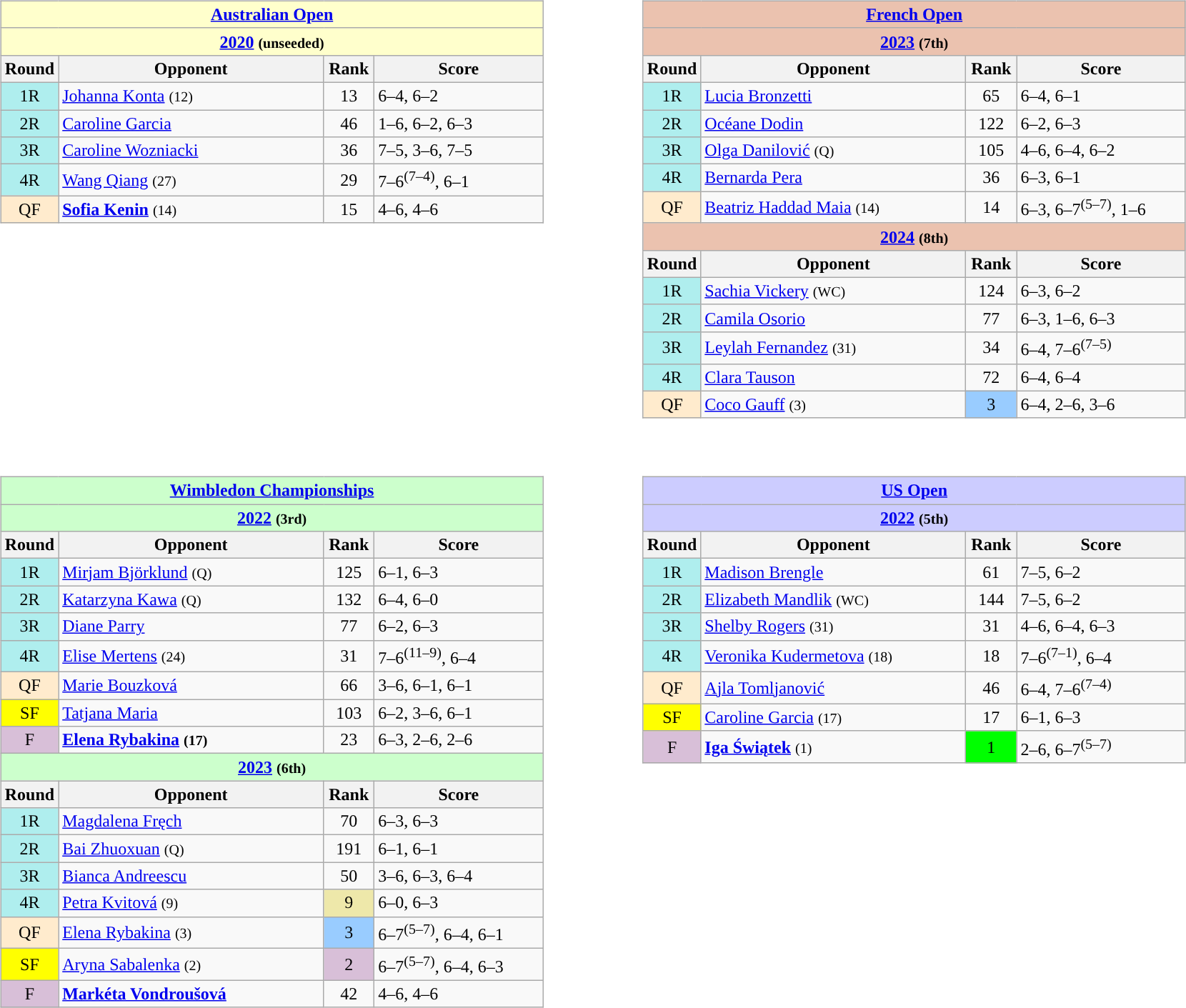<table style=width:95%>
<tr valign=top>
<td><br><table class="wikitable nowrap" style="float:left">
<tr>
<th colspan=4 style="background:#ffc;"><a href='#'>Australian Open</a></th>
</tr>
<tr>
<th colspan=4 style="background:#ffc;"><a href='#'>2020</a> <small>(unseeded)</small></th>
</tr>
<tr>
<th width=40>Round</th>
<th width=240>Opponent</th>
<th width=40>Rank</th>
<th width=150>Score</th>
</tr>
<tr>
<td style="text-align:center; background:#afeeee;">1R</td>
<td> <a href='#'>Johanna Konta</a> <small>(12)</small></td>
<td style="text-align:center">13</td>
<td>6–4, 6–2</td>
</tr>
<tr>
<td style="text-align:center; background:#afeeee;">2R</td>
<td> <a href='#'>Caroline Garcia</a></td>
<td style="text-align:center">46</td>
<td>1–6, 6–2, 6–3</td>
</tr>
<tr>
<td style="text-align:center; background:#afeeee;">3R</td>
<td> <a href='#'>Caroline Wozniacki</a></td>
<td style="text-align:center">36</td>
<td>7–5, 3–6, 7–5</td>
</tr>
<tr>
<td style="text-align:center; background:#afeeee;">4R</td>
<td> <a href='#'>Wang Qiang</a> <small>(27)</small></td>
<td style="text-align:center">29</td>
<td>7–6<sup>(7–4)</sup>, 6–1</td>
</tr>
<tr>
<td style="text-align:center; background:#ffebcd;">QF</td>
<td> <strong><a href='#'>Sofia Kenin</a></strong> <small>(14)</small></td>
<td style=text-align:center>15</td>
<td>4–6, 4–6</td>
</tr>
</table>
</td>
<td><br><table class="wikitable nowrap" style="float:left">
<tr>
<th colspan=4 style="background:#ebc2af;"><a href='#'>French Open</a></th>
</tr>
<tr>
<th colspan=4 style="background:#ebc2af;"><a href='#'>2023</a> <small>(7th)</small></th>
</tr>
<tr>
<th width=40>Round</th>
<th width=240>Opponent</th>
<th width=40>Rank</th>
<th width=150>Score</th>
</tr>
<tr>
<td style="text-align:center; background:#afeeee;">1R</td>
<td> <a href='#'>Lucia Bronzetti</a></td>
<td style="text-align:center">65</td>
<td>6–4, 6–1</td>
</tr>
<tr>
<td style="text-align:center; background:#afeeee;">2R</td>
<td> <a href='#'>Océane Dodin</a></td>
<td style="text-align:center">122</td>
<td>6–2, 6–3</td>
</tr>
<tr>
<td style="text-align:center; background:#afeeee;">3R</td>
<td> <a href='#'>Olga Danilović</a> <small>(Q)</small></td>
<td style="text-align:center">105</td>
<td>4–6, 6–4, 6–2</td>
</tr>
<tr>
<td style="text-align:center; background:#afeeee;">4R</td>
<td> <a href='#'>Bernarda Pera</a></td>
<td style="text-align:center;">36</td>
<td>6–3, 6–1</td>
</tr>
<tr>
<td style="text-align:center; background:#ffebcd;">QF</td>
<td> <a href='#'>Beatriz Haddad Maia</a> <small>(14)</small></td>
<td style="text-align:center;">14</td>
<td>6–3, 6–7<sup>(5–7)</sup>, 1–6</td>
</tr>
<tr>
<th colspan=4 style="background:#ebc2af;"><a href='#'>2024</a> <small>(8th)</small></th>
</tr>
<tr>
<th width=40>Round</th>
<th width=240>Opponent</th>
<th width=40>Rank</th>
<th width=150>Score</th>
</tr>
<tr>
<td style="text-align:center; background:#afeeee;">1R</td>
<td> <a href='#'>Sachia Vickery</a> <small>(WC)</small></td>
<td style="text-align:center">124</td>
<td>6–3, 6–2</td>
</tr>
<tr>
<td style="text-align:center; background:#afeeee;">2R</td>
<td> <a href='#'>Camila Osorio</a></td>
<td style="text-align:center">77</td>
<td>6–3, 1–6, 6–3</td>
</tr>
<tr>
<td style="text-align:center; background:#afeeee;">3R</td>
<td> <a href='#'>Leylah Fernandez</a> <small>(31)</small></td>
<td style="text-align:center">34</td>
<td>6–4, 7–6<sup>(7–5)</sup></td>
</tr>
<tr>
<td style="text-align:center; background:#afeeee;">4R</td>
<td> <a href='#'>Clara Tauson</a></td>
<td style="text-align:center;">72</td>
<td>6–4, 6–4</td>
</tr>
<tr>
<td style="text-align:center; background:#ffebcd;">QF</td>
<td> <a href='#'>Coco Gauff</a> <small>(3)</small></td>
<td style="background:#9cf; text-align:center">3</td>
<td>6–4, 2–6, 3–6</td>
</tr>
</table>
</td>
</tr>
<tr valign=top>
<td><br><table class="wikitable nowrap" style="float:left">
<tr>
<th colspan=4 style="background:#cfc;"><a href='#'>Wimbledon Championships</a></th>
</tr>
<tr>
<th colspan=4 style="background:#cfc;"><a href='#'>2022</a> <small>(3rd)</small></th>
</tr>
<tr>
<th width=40>Round</th>
<th width=240>Opponent</th>
<th width=40>Rank</th>
<th width=150>Score</th>
</tr>
<tr>
<td style="text-align:center; background:#afeeee;">1R</td>
<td> <a href='#'>Mirjam Björklund</a> <small>(Q)</small></td>
<td style="text-align:center">125</td>
<td>6–1, 6–3</td>
</tr>
<tr>
<td style="text-align:center; background:#afeeee;">2R</td>
<td> <a href='#'>Katarzyna Kawa</a> <small>(Q)</small></td>
<td style="text-align:center">132</td>
<td>6–4, 6–0</td>
</tr>
<tr>
<td style="text-align:center; background:#afeeee;">3R</td>
<td> <a href='#'>Diane Parry</a></td>
<td style="text-align:center">77</td>
<td>6–2, 6–3</td>
</tr>
<tr>
<td style="text-align:center; background:#afeeee;">4R</td>
<td> <a href='#'>Elise Mertens</a> <small>(24)</small></td>
<td style="text-align:center">31</td>
<td>7–6<sup>(11–9)</sup>, 6–4</td>
</tr>
<tr>
<td style="text-align:center; background:#ffebcd;">QF</td>
<td> <a href='#'>Marie Bouzková</a></td>
<td style="text-align:center">66</td>
<td>3–6, 6–1, 6–1</td>
</tr>
<tr>
<td style="text-align:center; background:yellow;">SF</td>
<td> <a href='#'>Tatjana Maria</a></td>
<td style="text-align:center">103</td>
<td>6–2, 3–6, 6–1</td>
</tr>
<tr>
<td style="text-align:center; background:thistle;">F</td>
<td><strong> <a href='#'>Elena Rybakina</a> <small>(17)</small></strong></td>
<td style="text-align:center">23</td>
<td>6–3, 2–6, 2–6</td>
</tr>
<tr>
<th colspan=4 style="background:#cfc;"><a href='#'>2023</a> <small>(6th)</small></th>
</tr>
<tr>
<th width=40>Round</th>
<th width=240>Opponent</th>
<th width=40>Rank</th>
<th width=150>Score</th>
</tr>
<tr>
<td style="text-align:center; background:#afeeee;">1R</td>
<td> <a href='#'>Magdalena Fręch</a></td>
<td style="text-align:center">70</td>
<td>6–3, 6–3</td>
</tr>
<tr>
<td style="text-align:center; background:#afeeee;">2R</td>
<td> <a href='#'>Bai Zhuoxuan</a> <small>(Q)</small></td>
<td style="text-align:center">191</td>
<td>6–1, 6–1</td>
</tr>
<tr>
<td style="text-align:center; background:#afeeee;">3R</td>
<td> <a href='#'>Bianca Andreescu</a></td>
<td style="text-align:center">50</td>
<td>3–6, 6–3, 6–4</td>
</tr>
<tr>
<td style="text-align:center; background:#afeeee;">4R</td>
<td> <a href='#'>Petra Kvitová</a> <small>(9)</small></td>
<td style="background:#eee8aa; text-align:center">9</td>
<td>6–0, 6–3</td>
</tr>
<tr>
<td style="text-align:center; background:#ffebcd;">QF</td>
<td> <a href='#'>Elena Rybakina</a> <small>(3)</small></td>
<td style="background:#9cf; text-align:center">3</td>
<td>6–7<sup>(5–7)</sup>, 6–4, 6–1</td>
</tr>
<tr>
<td style="text-align:center; background:yellow;">SF</td>
<td> <a href='#'>Aryna Sabalenka</a> <small>(2)</small></td>
<td style="background:thistle; text-align:center">2</td>
<td>6–7<sup>(5–7)</sup>, 6–4, 6–3</td>
</tr>
<tr>
<td style="text-align:center; background:thistle;">F</td>
<td> <strong><a href='#'>Markéta Vondroušová</a></strong></td>
<td style="text-align:center">42</td>
<td>4–6, 4–6</td>
</tr>
</table>
</td>
<td><br><table class="wikitable nowrap" style="float:left">
<tr>
<th colspan=4 style="background:#ccf;"><a href='#'>US Open</a></th>
</tr>
<tr>
<th colspan=4 style="background:#ccf;"><a href='#'>2022</a> <small>(5th)</small></th>
</tr>
<tr>
<th width=40>Round</th>
<th width=240>Opponent</th>
<th width=40>Rank</th>
<th width=150>Score</th>
</tr>
<tr>
<td style="text-align:center; background:#afeeee;">1R</td>
<td> <a href='#'>Madison Brengle</a></td>
<td style="text-align:center">61</td>
<td>7–5, 6–2</td>
</tr>
<tr>
<td style="text-align:center; background:#afeeee;">2R</td>
<td> <a href='#'>Elizabeth Mandlik</a> <small>(WC)</small></td>
<td style="text-align:center">144</td>
<td>7–5, 6–2</td>
</tr>
<tr>
<td style="text-align:center; background:#afeeee;">3R</td>
<td> <a href='#'>Shelby Rogers</a> <small>(31)</small></td>
<td style="text-align:center;">31</td>
<td>4–6, 6–4, 6–3</td>
</tr>
<tr>
<td style="background:#afeeee;text-align:center">4R</td>
<td> <a href='#'>Veronika Kudermetova</a> <small>(18)</small></td>
<td align=center>18</td>
<td>7–6<sup>(7–1)</sup>, 6–4</td>
</tr>
<tr>
<td style="background:#ffebcd;text-align:center">QF</td>
<td> <a href='#'>Ajla Tomljanović</a></td>
<td align=center>46</td>
<td>6–4, 7–6<sup>(7–4)</sup></td>
</tr>
<tr>
<td bgcolor=yellow align=center>SF</td>
<td> <a href='#'>Caroline Garcia</a> <small>(17)</small></td>
<td align=center>17</td>
<td>6–1, 6–3</td>
</tr>
<tr>
<td bgcolor=thistle align=center>F</td>
<td> <strong><a href='#'>Iga Świątek</a></strong> <small>(1)</small></td>
<td align=center bgcolor=lime>1</td>
<td>2–6, 6–7<sup>(5–7)</sup></td>
</tr>
</table>
</td>
</tr>
</table>
